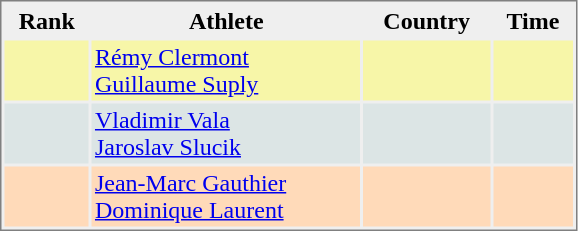<table style="border-style:solid;border-width:1px;border-color:#808080;background-color:#EFEFEF" cellspacing="2" cellpadding="2" width="385px">
<tr bgcolor="#EFEFEF">
<th>Rank</th>
<th>Athlete</th>
<th>Country</th>
<th>Time</th>
</tr>
<tr bgcolor="#F7F6A8">
<td align=center></td>
<td><a href='#'>Rémy Clermont</a><br><a href='#'>Guillaume Suply</a></td>
<td></td>
<td align="right"></td>
</tr>
<tr bgcolor="#DCE5E5">
<td align=center></td>
<td><a href='#'>Vladimir Vala</a><br><a href='#'>Jaroslav Slucik</a></td>
<td></td>
<td align="right"></td>
</tr>
<tr bgcolor="#FFDAB9">
<td align=center></td>
<td><a href='#'>Jean-Marc Gauthier</a><br><a href='#'>Dominique Laurent</a></td>
<td></td>
<td align="right"></td>
</tr>
</table>
